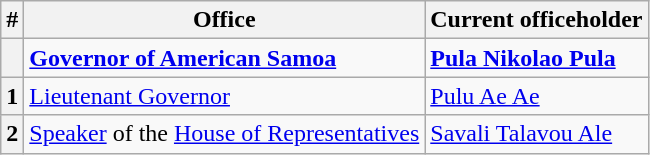<table class=wikitable>
<tr>
<th>#</th>
<th>Office</th>
<th>Current officeholder</th>
</tr>
<tr>
<th></th>
<td><strong><a href='#'>Governor of American Samoa</a></strong></td>
<td><strong><a href='#'>Pula Nikolao Pula</a></strong></td>
</tr>
<tr>
<th>1</th>
<td><a href='#'>Lieutenant Governor</a></td>
<td><a href='#'>Pulu Ae Ae</a></td>
</tr>
<tr>
<th>2</th>
<td><a href='#'>Speaker</a> of the <a href='#'>House of Representatives</a></td>
<td><a href='#'>Savali Talavou Ale</a></td>
</tr>
</table>
